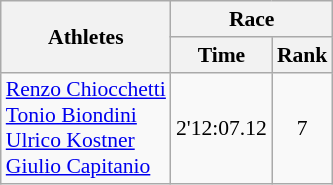<table class="wikitable" border="1" style="font-size:90%">
<tr>
<th rowspan=2>Athletes</th>
<th colspan=2>Race</th>
</tr>
<tr>
<th>Time</th>
<th>Rank</th>
</tr>
<tr>
<td><a href='#'>Renzo Chiocchetti</a><br><a href='#'>Tonio Biondini</a><br><a href='#'>Ulrico Kostner</a><br><a href='#'>Giulio Capitanio</a></td>
<td align=center>2'12:07.12</td>
<td align=center>7</td>
</tr>
</table>
